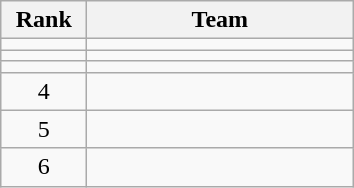<table class="wikitable" style="text-align: center">
<tr>
<th width=50>Rank</th>
<th width=170>Team</th>
</tr>
<tr>
<td></td>
<td align=left></td>
</tr>
<tr>
<td></td>
<td align=left></td>
</tr>
<tr>
<td></td>
<td align=left></td>
</tr>
<tr>
<td>4</td>
<td align=left></td>
</tr>
<tr>
<td>5</td>
<td align=left></td>
</tr>
<tr>
<td>6</td>
<td align=left></td>
</tr>
</table>
